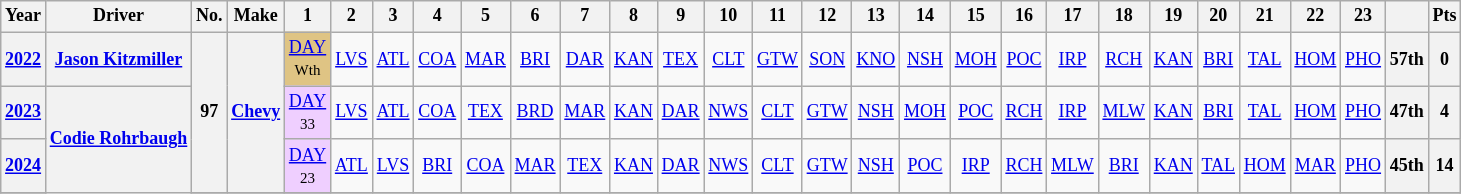<table class="wikitable" style="text-align:center; font-size:75%">
<tr>
<th>Year</th>
<th>Driver</th>
<th>No.</th>
<th>Make</th>
<th>1</th>
<th>2</th>
<th>3</th>
<th>4</th>
<th>5</th>
<th>6</th>
<th>7</th>
<th>8</th>
<th>9</th>
<th>10</th>
<th>11</th>
<th>12</th>
<th>13</th>
<th>14</th>
<th>15</th>
<th>16</th>
<th>17</th>
<th>18</th>
<th>19</th>
<th>20</th>
<th>21</th>
<th>22</th>
<th>23</th>
<th></th>
<th>Pts</th>
</tr>
<tr>
<th><a href='#'>2022</a></th>
<th><a href='#'>Jason Kitzmiller</a></th>
<th rowspan=3>97</th>
<th rowspan=3><a href='#'>Chevy</a></th>
<td style="background:#DFC484;"><a href='#'>DAY</a><br><small>Wth</small></td>
<td><a href='#'>LVS</a></td>
<td><a href='#'>ATL</a></td>
<td><a href='#'>COA</a></td>
<td><a href='#'>MAR</a></td>
<td><a href='#'>BRI</a></td>
<td><a href='#'>DAR</a></td>
<td><a href='#'>KAN</a></td>
<td><a href='#'>TEX</a></td>
<td><a href='#'>CLT</a></td>
<td><a href='#'>GTW</a></td>
<td><a href='#'>SON</a></td>
<td><a href='#'>KNO</a></td>
<td><a href='#'>NSH</a></td>
<td><a href='#'>MOH</a></td>
<td><a href='#'>POC</a></td>
<td><a href='#'>IRP</a></td>
<td><a href='#'>RCH</a></td>
<td><a href='#'>KAN</a></td>
<td><a href='#'>BRI</a></td>
<td><a href='#'>TAL</a></td>
<td><a href='#'>HOM</a></td>
<td><a href='#'>PHO</a></td>
<th>57th</th>
<th>0</th>
</tr>
<tr>
<th><a href='#'>2023</a></th>
<th rowspan=3><a href='#'>Codie Rohrbaugh</a></th>
<td style="background:#EFCFFF;"><a href='#'>DAY</a><br><small>33</small></td>
<td><a href='#'>LVS</a></td>
<td><a href='#'>ATL</a></td>
<td><a href='#'>COA</a></td>
<td><a href='#'>TEX</a></td>
<td><a href='#'>BRD</a></td>
<td><a href='#'>MAR</a></td>
<td><a href='#'>KAN</a></td>
<td><a href='#'>DAR</a></td>
<td><a href='#'>NWS</a></td>
<td><a href='#'>CLT</a></td>
<td><a href='#'>GTW</a></td>
<td><a href='#'>NSH</a></td>
<td><a href='#'>MOH</a></td>
<td><a href='#'>POC</a></td>
<td><a href='#'>RCH</a></td>
<td><a href='#'>IRP</a></td>
<td><a href='#'>MLW</a></td>
<td><a href='#'>KAN</a></td>
<td><a href='#'>BRI</a></td>
<td><a href='#'>TAL</a></td>
<td><a href='#'>HOM</a></td>
<td><a href='#'>PHO</a></td>
<th>47th</th>
<th>4</th>
</tr>
<tr>
<th><a href='#'>2024</a></th>
<td style="background:#EFCFFF;"><a href='#'>DAY</a><br><small>23</small></td>
<td><a href='#'>ATL</a></td>
<td><a href='#'>LVS</a></td>
<td><a href='#'>BRI</a></td>
<td><a href='#'>COA</a></td>
<td><a href='#'>MAR</a></td>
<td><a href='#'>TEX</a></td>
<td><a href='#'>KAN</a></td>
<td><a href='#'>DAR</a></td>
<td><a href='#'>NWS</a></td>
<td><a href='#'>CLT</a></td>
<td><a href='#'>GTW</a></td>
<td><a href='#'>NSH</a></td>
<td><a href='#'>POC</a></td>
<td><a href='#'>IRP</a></td>
<td><a href='#'>RCH</a></td>
<td><a href='#'>MLW</a></td>
<td><a href='#'>BRI</a></td>
<td><a href='#'>KAN</a></td>
<td><a href='#'>TAL</a></td>
<td><a href='#'>HOM</a></td>
<td><a href='#'>MAR</a></td>
<td><a href='#'>PHO</a></td>
<th>45th</th>
<th>14</th>
</tr>
<tr>
</tr>
</table>
